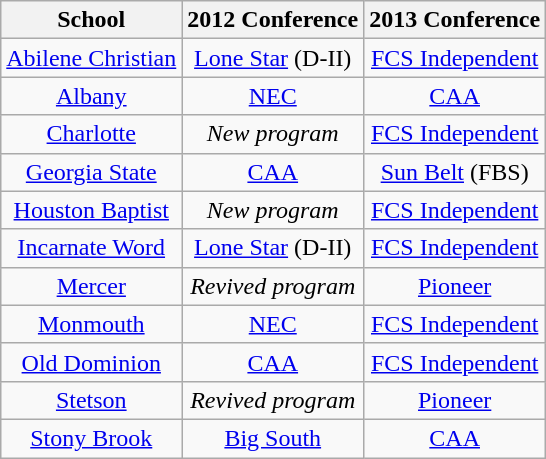<table class="wikitable sortable">
<tr>
<th>School</th>
<th>2012 Conference</th>
<th>2013 Conference</th>
</tr>
<tr style="text-align:center;">
<td><a href='#'>Abilene Christian</a></td>
<td><a href='#'>Lone Star</a> (D-II)</td>
<td><a href='#'>FCS Independent</a></td>
</tr>
<tr style="text-align:center;">
<td><a href='#'>Albany</a></td>
<td><a href='#'>NEC</a></td>
<td><a href='#'>CAA</a></td>
</tr>
<tr style="text-align:center;">
<td><a href='#'>Charlotte</a></td>
<td><em>New program</em></td>
<td><a href='#'>FCS Independent</a></td>
</tr>
<tr style="text-align:center;">
<td><a href='#'>Georgia State</a></td>
<td><a href='#'>CAA</a></td>
<td><a href='#'>Sun Belt</a> (FBS)</td>
</tr>
<tr style="text-align:center;">
<td><a href='#'>Houston Baptist</a></td>
<td><em>New program</em></td>
<td><a href='#'>FCS Independent</a></td>
</tr>
<tr style="text-align:center;">
<td><a href='#'>Incarnate Word</a></td>
<td><a href='#'>Lone Star</a> (D-II)</td>
<td><a href='#'>FCS Independent</a></td>
</tr>
<tr style="text-align:center;">
<td><a href='#'>Mercer</a></td>
<td><em>Revived program</em></td>
<td><a href='#'>Pioneer</a></td>
</tr>
<tr style="text-align:center;">
<td><a href='#'>Monmouth</a></td>
<td><a href='#'>NEC</a></td>
<td><a href='#'>FCS Independent</a></td>
</tr>
<tr style="text-align:center;">
<td><a href='#'>Old Dominion</a></td>
<td><a href='#'>CAA</a></td>
<td><a href='#'>FCS Independent</a></td>
</tr>
<tr style="text-align:center;">
<td><a href='#'>Stetson</a></td>
<td><em>Revived program</em></td>
<td><a href='#'>Pioneer</a></td>
</tr>
<tr style="text-align:center;">
<td><a href='#'>Stony Brook</a></td>
<td><a href='#'>Big South</a></td>
<td><a href='#'>CAA</a></td>
</tr>
</table>
